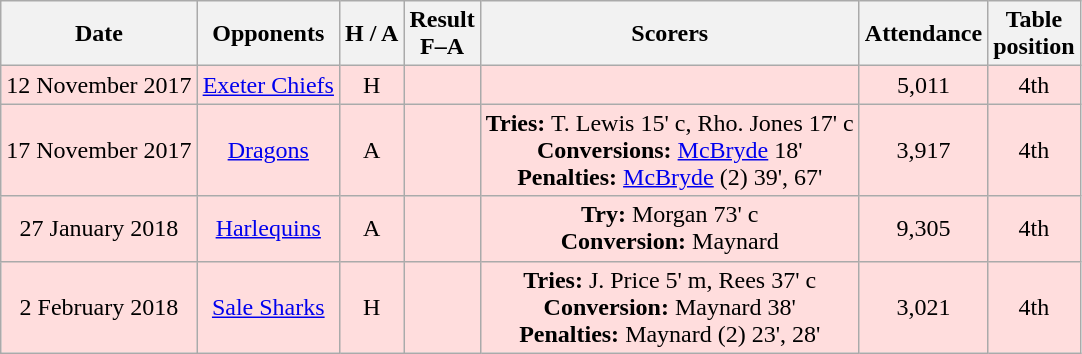<table class="wikitable" style="text-align:center">
<tr>
<th>Date</th>
<th>Opponents</th>
<th>H / A</th>
<th>Result<br>F–A</th>
<th>Scorers</th>
<th>Attendance</th>
<th>Table<br>position</th>
</tr>
<tr bgcolor="ffdddd">
<td>12 November 2017</td>
<td><a href='#'>Exeter Chiefs</a></td>
<td>H</td>
<td></td>
<td></td>
<td>5,011</td>
<td>4th</td>
</tr>
<tr bgcolor="ffdddd">
<td>17 November 2017</td>
<td><a href='#'>Dragons</a></td>
<td>A</td>
<td></td>
<td><strong>Tries:</strong> T. Lewis 15' c, Rho. Jones 17' c<br><strong>Conversions:</strong> <a href='#'>McBryde</a> 18'<br><strong>Penalties:</strong> <a href='#'>McBryde</a> (2) 39', 67'</td>
<td>3,917</td>
<td>4th</td>
</tr>
<tr bgcolor="ffdddd">
<td>27 January 2018</td>
<td><a href='#'>Harlequins</a></td>
<td>A</td>
<td></td>
<td><strong>Try:</strong> Morgan 73' c<br><strong>Conversion:</strong> Maynard</td>
<td>9,305</td>
<td>4th</td>
</tr>
<tr bgcolor="ffdddd">
<td>2 February 2018</td>
<td><a href='#'>Sale Sharks</a></td>
<td>H</td>
<td></td>
<td><strong>Tries:</strong> J. Price 5' m, Rees 37' c<br><strong>Conversion:</strong> Maynard 38'<br><strong>Penalties:</strong> Maynard (2) 23', 28'</td>
<td>3,021</td>
<td>4th</td>
</tr>
</table>
